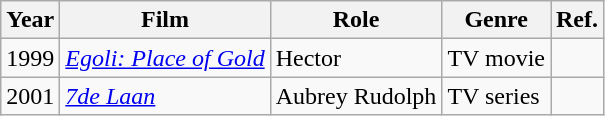<table class="wikitable">
<tr>
<th>Year</th>
<th>Film</th>
<th>Role</th>
<th>Genre</th>
<th>Ref.</th>
</tr>
<tr>
<td>1999</td>
<td><em><a href='#'>Egoli: Place of Gold</a></em></td>
<td>Hector</td>
<td>TV movie</td>
<td></td>
</tr>
<tr>
<td>2001</td>
<td><em><a href='#'>7de Laan</a></em></td>
<td>Aubrey Rudolph</td>
<td>TV series</td>
<td></td>
</tr>
</table>
